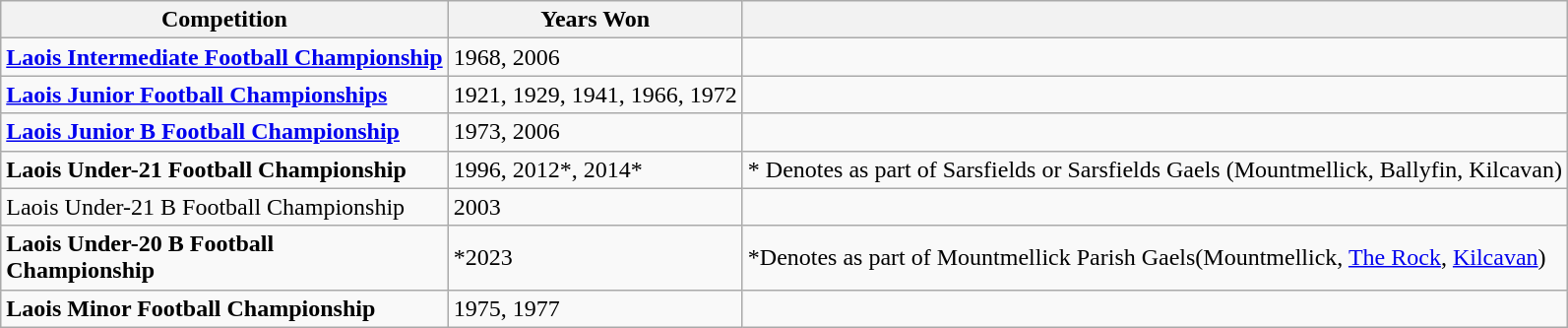<table class="wikitable sortable">
<tr>
<th>Competition</th>
<th>Years Won</th>
<th></th>
</tr>
<tr>
<td><strong><a href='#'>Laois Intermediate Football Championship</a></strong></td>
<td>1968, 2006</td>
<td></td>
</tr>
<tr>
<td><strong><a href='#'>Laois Junior Football Championships</a></strong></td>
<td>1921, 1929, 1941, 1966, 1972</td>
<td></td>
</tr>
<tr>
<td><strong><a href='#'>Laois Junior B Football Championship</a></strong></td>
<td>1973, 2006</td>
<td></td>
</tr>
<tr>
<td><strong>Laois Under-21 Football Championship</strong></td>
<td>1996, 2012*, 2014*</td>
<td>* Denotes as part of Sarsfields or Sarsfields Gaels (Mountmellick, Ballyfin, Kilcavan)</td>
</tr>
<tr>
<td>Laois Under-21 B Football Championship</td>
<td>2003</td>
<td></td>
</tr>
<tr>
<td><strong>Laois Under-20 B Football</strong><br><strong>Championship</strong></td>
<td>*2023</td>
<td>*Denotes as part of Mountmellick Parish Gaels(Mountmellick, <a href='#'>The Rock</a>, <a href='#'>Kilcavan</a>)</td>
</tr>
<tr>
<td><strong>Laois Minor Football Championship</strong></td>
<td>1975, 1977</td>
<td></td>
</tr>
</table>
